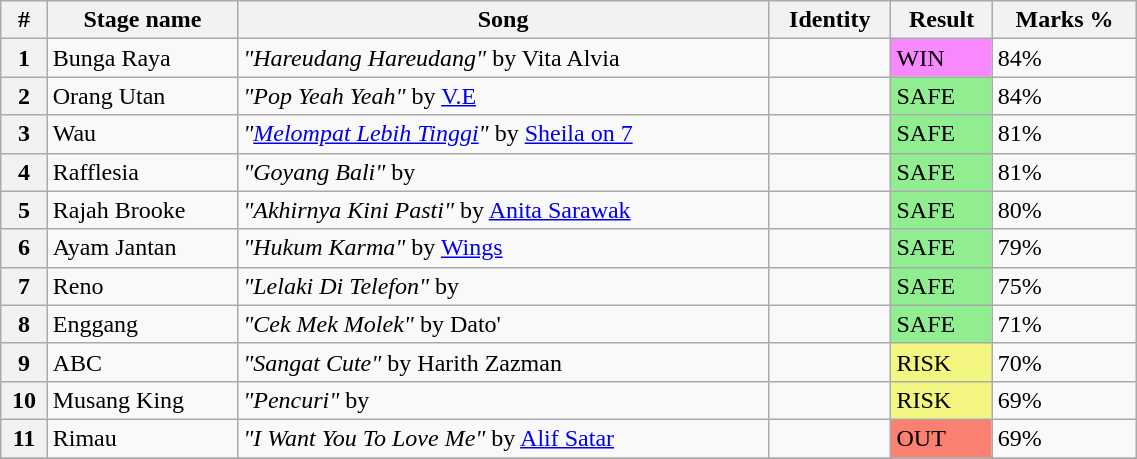<table class="wikitable plainrowheaders" style="width: 60%; style="text-align: center;">
<tr>
<th>#</th>
<th>Stage name</th>
<th>Song</th>
<th>Identity</th>
<th>Result</th>
<th>Marks %</th>
</tr>
<tr>
<th>1</th>
<td>Bunga Raya</td>
<td><em>"Hareudang Hareudang"</em> by Vita Alvia</td>
<td></td>
<td bgcolor=#F888FD>WIN</td>
<td>84%</td>
</tr>
<tr>
<th>2</th>
<td>Orang Utan</td>
<td><em>"Pop Yeah Yeah"</em> by <a href='#'>V.E</a></td>
<td></td>
<td bgcolor="lightgreen">SAFE</td>
<td>84%</td>
</tr>
<tr>
<th>3</th>
<td>Wau</td>
<td><em>"<a href='#'>Melompat Lebih Tinggi</a>"</em> by <a href='#'>Sheila on 7</a></td>
<td></td>
<td bgcolor="lightgreen">SAFE</td>
<td>81%</td>
</tr>
<tr>
<th>4</th>
<td>Rafflesia</td>
<td><em>"Goyang Bali"</em> by </td>
<td></td>
<td bgcolor="lightgreen">SAFE</td>
<td>81%</td>
</tr>
<tr>
<th>5</th>
<td>Rajah Brooke</td>
<td><em>"Akhirnya Kini Pasti"</em> by <a href='#'>Anita Sarawak</a></td>
<td></td>
<td bgcolor="lightgreen">SAFE</td>
<td>80%</td>
</tr>
<tr>
<th>6</th>
<td>Ayam Jantan</td>
<td><em>"Hukum Karma"</em> by <a href='#'>Wings</a></td>
<td></td>
<td bgcolor="lightgreen">SAFE</td>
<td>79%</td>
</tr>
<tr>
<th>7</th>
<td>Reno</td>
<td><em>"Lelaki Di Telefon"</em> by </td>
<td></td>
<td bgcolor="lightgreen">SAFE</td>
<td>75%</td>
</tr>
<tr>
<th>8</th>
<td>Enggang</td>
<td><em>"Cek Mek Molek"</em> by Dato' </td>
<td></td>
<td bgcolor="lightgreen">SAFE</td>
<td>71%</td>
</tr>
<tr>
<th>9</th>
<td>ABC</td>
<td><em>"Sangat Cute"</em> by Harith Zazman</td>
<td></td>
<td bgcolor=#F3F781>RISK</td>
<td>70%</td>
</tr>
<tr>
<th>10</th>
<td>Musang King</td>
<td><em>"Pencuri"</em> by </td>
<td></td>
<td bgcolor=#F3F781>RISK</td>
<td>69%</td>
</tr>
<tr>
<th>11</th>
<td>Rimau</td>
<td><em>"I Want You To Love Me"</em> by <a href='#'>Alif Satar</a></td>
<td></td>
<td bgcolor=salmon>OUT</td>
<td>69%</td>
</tr>
<tr>
</tr>
</table>
